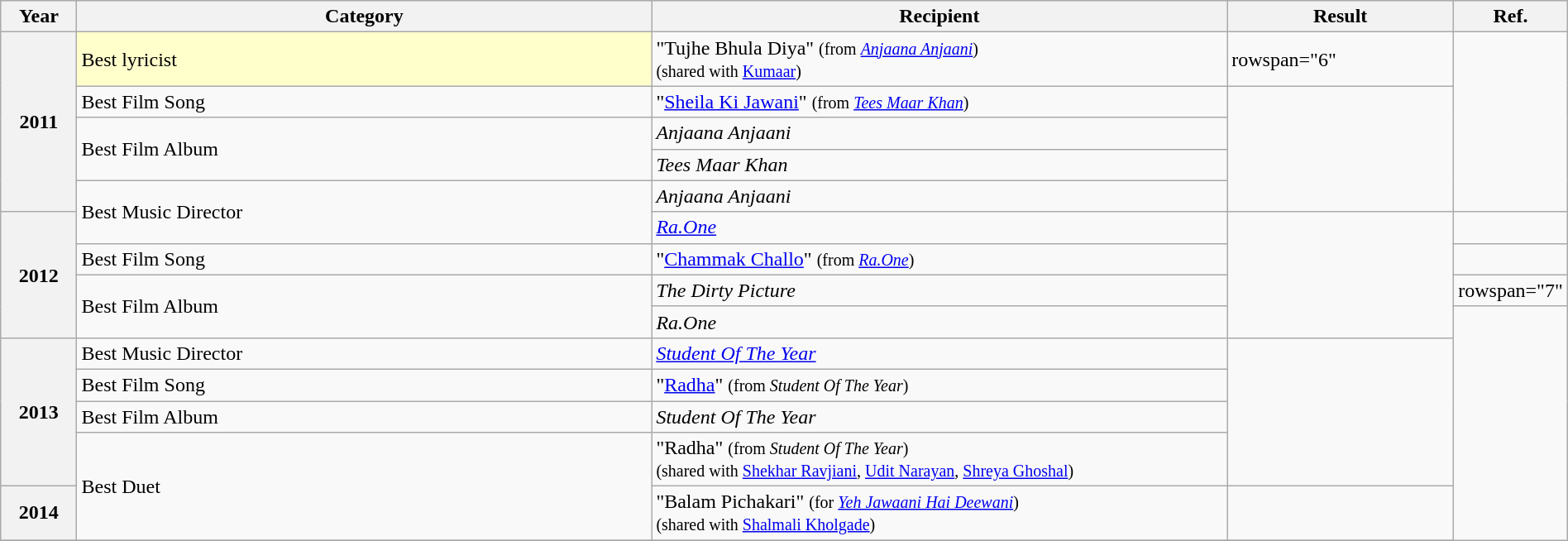<table class="wikitable plainrowheaders" width="100%" "textcolor:#000;">
<tr>
<th scope="col" width=5%>Year</th>
<th scope="col" width=39%>Category</th>
<th scope="col" width=39%>Recipient</th>
<th scope="col" width=15%>Result</th>
<th scope="col" width=2%>Ref.</th>
</tr>
<tr>
<th scope="row" rowspan="5">2011</th>
<td style="background:#FFFFCC;">Best lyricist</td>
<td>"Tujhe Bhula Diya" <small>(from <em><a href='#'>Anjaana Anjaani</a></em>)</small><br><small>(shared with <a href='#'>Kumaar</a>)</small></td>
<td>rowspan="6" </td>
<td rowspan="5"></td>
</tr>
<tr>
<td>Best Film Song</td>
<td>"<a href='#'>Sheila Ki Jawani</a>" <small>(from <em><a href='#'>Tees Maar Khan</a></em>)</small></td>
</tr>
<tr>
<td rowspan="2">Best Film Album</td>
<td><em>Anjaana Anjaani</em></td>
</tr>
<tr>
<td><em>Tees Maar Khan</em></td>
</tr>
<tr>
<td rowspan="2">Best Music Director</td>
<td><em>Anjaana Anjaani</em></td>
</tr>
<tr>
<th scope="row" rowspan="4">2012</th>
<td><em><a href='#'>Ra.One</a></em></td>
<td rowspan="4"></td>
</tr>
<tr>
<td>Best Film Song</td>
<td>"<a href='#'>Chammak Challo</a>" <small>(from <em><a href='#'>Ra.One</a></em>)</small></td>
<td></td>
</tr>
<tr>
<td rowspan="2">Best Film Album</td>
<td><em>The Dirty Picture</em></td>
<td>rowspan="7" </td>
</tr>
<tr>
<td><em>Ra.One</em></td>
</tr>
<tr>
<th scope="row" rowspan="4">2013</th>
<td>Best Music Director</td>
<td><em><a href='#'>Student Of The Year</a></em></td>
<td rowspan="4"></td>
</tr>
<tr>
<td>Best Film Song</td>
<td>"<a href='#'>Radha</a>" <small>(from <em>Student Of The Year</em>)</small></td>
</tr>
<tr>
<td>Best Film Album</td>
<td><em>Student Of The Year</em></td>
</tr>
<tr>
<td rowspan="2">Best Duet</td>
<td>"Radha" <small>(from <em>Student Of The Year</em>)</small><br><small>(shared with <a href='#'>Shekhar Ravjiani</a>, <a href='#'>Udit Narayan</a>, <a href='#'>Shreya Ghoshal</a>)</small></td>
</tr>
<tr>
<th scope="row">2014</th>
<td>"Balam Pichakari" <small>(for <em><a href='#'>Yeh Jawaani Hai Deewani</a></em>)</small><br><small>(shared with <a href='#'>Shalmali Kholgade</a>)</small></td>
<td></td>
</tr>
<tr>
</tr>
</table>
